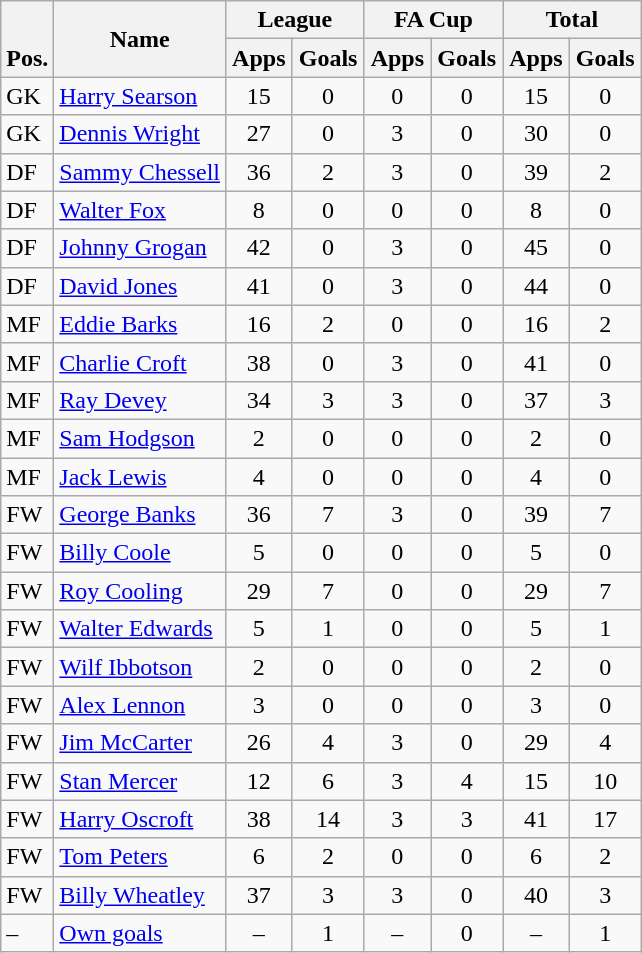<table class="wikitable" style="text-align:center">
<tr>
<th rowspan="2" valign="bottom">Pos.</th>
<th rowspan="2">Name</th>
<th colspan="2" width="85">League</th>
<th colspan="2" width="85">FA Cup</th>
<th colspan="2" width="85">Total</th>
</tr>
<tr>
<th>Apps</th>
<th>Goals</th>
<th>Apps</th>
<th>Goals</th>
<th>Apps</th>
<th>Goals</th>
</tr>
<tr>
<td align="left">GK</td>
<td align="left"> <a href='#'>Harry Searson</a></td>
<td>15</td>
<td>0</td>
<td>0</td>
<td>0</td>
<td>15</td>
<td>0</td>
</tr>
<tr>
<td align="left">GK</td>
<td align="left"> <a href='#'>Dennis Wright</a></td>
<td>27</td>
<td>0</td>
<td>3</td>
<td>0</td>
<td>30</td>
<td>0</td>
</tr>
<tr>
<td align="left">DF</td>
<td align="left"> <a href='#'>Sammy Chessell</a></td>
<td>36</td>
<td>2</td>
<td>3</td>
<td>0</td>
<td>39</td>
<td>2</td>
</tr>
<tr>
<td align="left">DF</td>
<td align="left"> <a href='#'>Walter Fox</a></td>
<td>8</td>
<td>0</td>
<td>0</td>
<td>0</td>
<td>8</td>
<td>0</td>
</tr>
<tr>
<td align="left">DF</td>
<td align="left"> <a href='#'>Johnny Grogan</a></td>
<td>42</td>
<td>0</td>
<td>3</td>
<td>0</td>
<td>45</td>
<td>0</td>
</tr>
<tr>
<td align="left">DF</td>
<td align="left"> <a href='#'>David Jones</a></td>
<td>41</td>
<td>0</td>
<td>3</td>
<td>0</td>
<td>44</td>
<td>0</td>
</tr>
<tr>
<td align="left">MF</td>
<td align="left"> <a href='#'>Eddie Barks</a></td>
<td>16</td>
<td>2</td>
<td>0</td>
<td>0</td>
<td>16</td>
<td>2</td>
</tr>
<tr>
<td align="left">MF</td>
<td align="left"> <a href='#'>Charlie Croft</a></td>
<td>38</td>
<td>0</td>
<td>3</td>
<td>0</td>
<td>41</td>
<td>0</td>
</tr>
<tr>
<td align="left">MF</td>
<td align="left"> <a href='#'>Ray Devey</a></td>
<td>34</td>
<td>3</td>
<td>3</td>
<td>0</td>
<td>37</td>
<td>3</td>
</tr>
<tr>
<td align="left">MF</td>
<td align="left"> <a href='#'>Sam Hodgson</a></td>
<td>2</td>
<td>0</td>
<td>0</td>
<td>0</td>
<td>2</td>
<td>0</td>
</tr>
<tr>
<td align="left">MF</td>
<td align="left"> <a href='#'>Jack Lewis</a></td>
<td>4</td>
<td>0</td>
<td>0</td>
<td>0</td>
<td>4</td>
<td>0</td>
</tr>
<tr>
<td align="left">FW</td>
<td align="left"> <a href='#'>George Banks</a></td>
<td>36</td>
<td>7</td>
<td>3</td>
<td>0</td>
<td>39</td>
<td>7</td>
</tr>
<tr>
<td align="left">FW</td>
<td align="left"> <a href='#'>Billy Coole</a></td>
<td>5</td>
<td>0</td>
<td>0</td>
<td>0</td>
<td>5</td>
<td>0</td>
</tr>
<tr>
<td align="left">FW</td>
<td align="left"> <a href='#'>Roy Cooling</a></td>
<td>29</td>
<td>7</td>
<td>0</td>
<td>0</td>
<td>29</td>
<td>7</td>
</tr>
<tr>
<td align="left">FW</td>
<td align="left"> <a href='#'>Walter Edwards</a></td>
<td>5</td>
<td>1</td>
<td>0</td>
<td>0</td>
<td>5</td>
<td>1</td>
</tr>
<tr>
<td align="left">FW</td>
<td align="left"> <a href='#'>Wilf Ibbotson</a></td>
<td>2</td>
<td>0</td>
<td>0</td>
<td>0</td>
<td>2</td>
<td>0</td>
</tr>
<tr>
<td align="left">FW</td>
<td align="left"> <a href='#'>Alex Lennon</a></td>
<td>3</td>
<td>0</td>
<td>0</td>
<td>0</td>
<td>3</td>
<td>0</td>
</tr>
<tr>
<td align="left">FW</td>
<td align="left"> <a href='#'>Jim McCarter</a></td>
<td>26</td>
<td>4</td>
<td>3</td>
<td>0</td>
<td>29</td>
<td>4</td>
</tr>
<tr>
<td align="left">FW</td>
<td align="left"> <a href='#'>Stan Mercer</a></td>
<td>12</td>
<td>6</td>
<td>3</td>
<td>4</td>
<td>15</td>
<td>10</td>
</tr>
<tr>
<td align="left">FW</td>
<td align="left"> <a href='#'>Harry Oscroft</a></td>
<td>38</td>
<td>14</td>
<td>3</td>
<td>3</td>
<td>41</td>
<td>17</td>
</tr>
<tr>
<td align="left">FW</td>
<td align="left"> <a href='#'>Tom Peters</a></td>
<td>6</td>
<td>2</td>
<td>0</td>
<td>0</td>
<td>6</td>
<td>2</td>
</tr>
<tr>
<td align="left">FW</td>
<td align="left"> <a href='#'>Billy Wheatley</a></td>
<td>37</td>
<td>3</td>
<td>3</td>
<td>0</td>
<td>40</td>
<td>3</td>
</tr>
<tr>
<td align="left">–</td>
<td align="left"><a href='#'>Own goals</a></td>
<td>–</td>
<td>1</td>
<td>–</td>
<td>0</td>
<td>–</td>
<td>1</td>
</tr>
</table>
